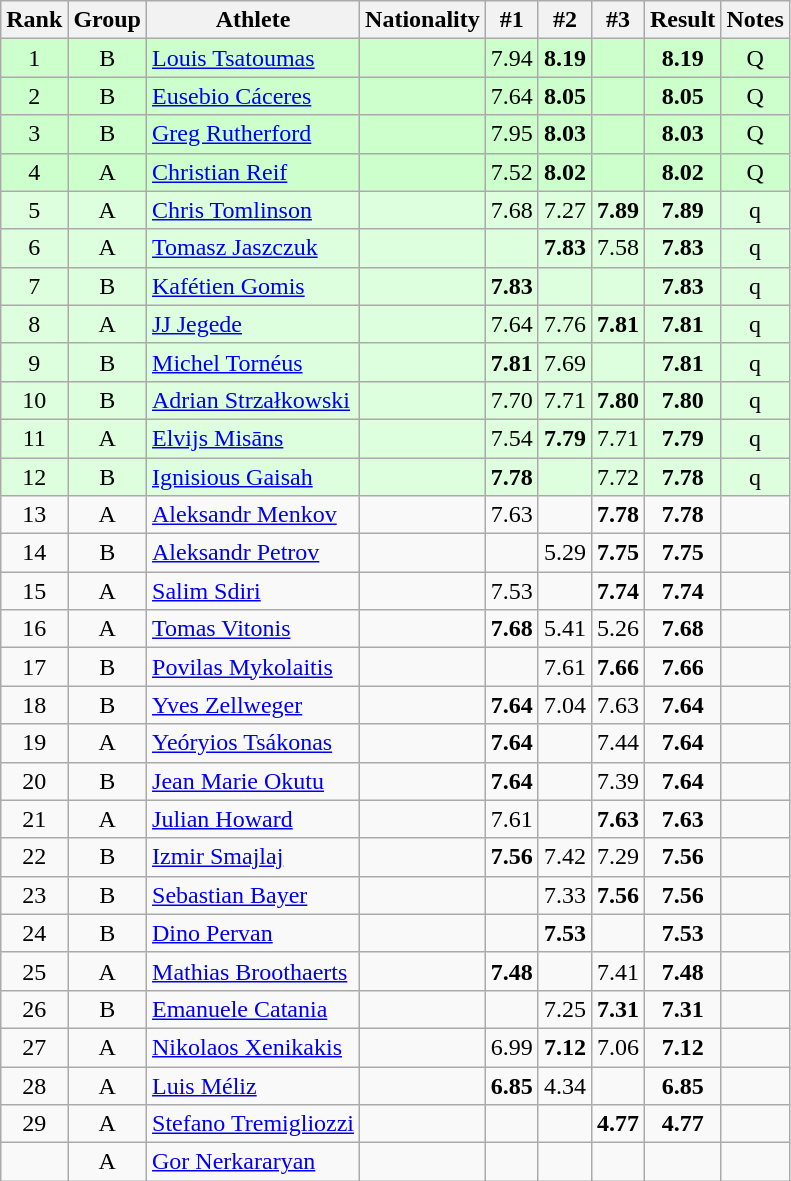<table class="wikitable sortable" style="text-align:center">
<tr>
<th>Rank</th>
<th>Group</th>
<th>Athlete</th>
<th>Nationality</th>
<th>#1</th>
<th>#2</th>
<th>#3</th>
<th>Result</th>
<th>Notes</th>
</tr>
<tr bgcolor=ccffcc>
<td>1</td>
<td>B</td>
<td align="left"><a href='#'>Louis Tsatoumas</a></td>
<td align=left></td>
<td>7.94</td>
<td><strong>8.19</strong></td>
<td></td>
<td><strong>8.19</strong></td>
<td>Q</td>
</tr>
<tr bgcolor=ccffcc>
<td>2</td>
<td>B</td>
<td align="left"><a href='#'>Eusebio Cáceres</a></td>
<td align=left></td>
<td>7.64</td>
<td><strong>8.05</strong></td>
<td></td>
<td><strong>8.05</strong></td>
<td>Q</td>
</tr>
<tr bgcolor=ccffcc>
<td>3</td>
<td>B</td>
<td align="left"><a href='#'>Greg Rutherford</a></td>
<td align=left></td>
<td>7.95</td>
<td><strong>8.03</strong></td>
<td></td>
<td><strong>8.03</strong></td>
<td>Q</td>
</tr>
<tr bgcolor=ccffcc>
<td>4</td>
<td>A</td>
<td align="left"><a href='#'>Christian Reif</a></td>
<td align=left></td>
<td>7.52</td>
<td><strong>8.02</strong></td>
<td></td>
<td><strong>8.02</strong></td>
<td>Q</td>
</tr>
<tr bgcolor=ddffdd>
<td>5</td>
<td>A</td>
<td align="left"><a href='#'>Chris Tomlinson</a></td>
<td align=left></td>
<td>7.68</td>
<td>7.27</td>
<td><strong>7.89</strong></td>
<td><strong>7.89</strong></td>
<td>q</td>
</tr>
<tr bgcolor=ddffdd>
<td>6</td>
<td>A</td>
<td align="left"><a href='#'>Tomasz Jaszczuk</a></td>
<td align=left></td>
<td></td>
<td><strong>7.83</strong></td>
<td>7.58</td>
<td><strong>7.83</strong></td>
<td>q</td>
</tr>
<tr bgcolor=ddffdd>
<td>7</td>
<td>B</td>
<td align="left"><a href='#'>Kafétien Gomis</a></td>
<td align=left></td>
<td><strong>7.83</strong></td>
<td></td>
<td></td>
<td><strong>7.83</strong></td>
<td>q</td>
</tr>
<tr bgcolor=ddffdd>
<td>8</td>
<td>A</td>
<td align="left"><a href='#'>JJ Jegede</a></td>
<td align=left></td>
<td>7.64</td>
<td>7.76</td>
<td><strong>7.81</strong></td>
<td><strong>7.81</strong></td>
<td>q</td>
</tr>
<tr bgcolor=ddffdd>
<td>9</td>
<td>B</td>
<td align="left"><a href='#'>Michel Tornéus</a></td>
<td align=left></td>
<td><strong>7.81</strong></td>
<td>7.69</td>
<td></td>
<td><strong>7.81</strong></td>
<td>q</td>
</tr>
<tr bgcolor=ddffdd>
<td>10</td>
<td>B</td>
<td align="left"><a href='#'>Adrian Strzałkowski</a></td>
<td align=left></td>
<td>7.70</td>
<td>7.71</td>
<td><strong>7.80</strong></td>
<td><strong>7.80</strong></td>
<td>q</td>
</tr>
<tr bgcolor=ddffdd>
<td>11</td>
<td>A</td>
<td align="left"><a href='#'>Elvijs Misāns</a></td>
<td align=left></td>
<td>7.54</td>
<td><strong>7.79</strong></td>
<td>7.71</td>
<td><strong>7.79</strong></td>
<td>q</td>
</tr>
<tr bgcolor=ddffdd>
<td>12</td>
<td>B</td>
<td align="left"><a href='#'>Ignisious Gaisah</a></td>
<td align=left></td>
<td><strong>7.78</strong></td>
<td></td>
<td>7.72</td>
<td><strong>7.78</strong></td>
<td>q</td>
</tr>
<tr>
<td>13</td>
<td>A</td>
<td align="left"><a href='#'>Aleksandr Menkov</a></td>
<td align=left></td>
<td>7.63</td>
<td></td>
<td><strong>7.78</strong></td>
<td><strong>7.78</strong></td>
<td></td>
</tr>
<tr>
<td>14</td>
<td>B</td>
<td align="left"><a href='#'>Aleksandr Petrov</a></td>
<td align=left></td>
<td></td>
<td>5.29</td>
<td><strong>7.75</strong></td>
<td><strong>7.75</strong></td>
<td></td>
</tr>
<tr>
<td>15</td>
<td>A</td>
<td align="left"><a href='#'>Salim Sdiri</a></td>
<td align=left></td>
<td>7.53</td>
<td></td>
<td><strong>7.74</strong></td>
<td><strong>7.74</strong></td>
<td></td>
</tr>
<tr>
<td>16</td>
<td>A</td>
<td align="left"><a href='#'>Tomas Vitonis</a></td>
<td align=left></td>
<td><strong>7.68</strong></td>
<td>5.41</td>
<td>5.26</td>
<td><strong>7.68</strong></td>
<td></td>
</tr>
<tr>
<td>17</td>
<td>B</td>
<td align="left"><a href='#'>Povilas Mykolaitis</a></td>
<td align=left></td>
<td></td>
<td>7.61</td>
<td><strong>7.66</strong></td>
<td><strong>7.66</strong></td>
<td></td>
</tr>
<tr>
<td>18</td>
<td>B</td>
<td align="left"><a href='#'>Yves Zellweger</a></td>
<td align=left></td>
<td><strong>7.64</strong></td>
<td>7.04</td>
<td>7.63</td>
<td><strong>7.64</strong></td>
<td></td>
</tr>
<tr>
<td>19</td>
<td>A</td>
<td align="left"><a href='#'>Yeóryios Tsákonas</a></td>
<td align=left></td>
<td><strong>7.64</strong></td>
<td></td>
<td>7.44</td>
<td><strong>7.64</strong></td>
<td></td>
</tr>
<tr>
<td>20</td>
<td>B</td>
<td align="left"><a href='#'>Jean Marie Okutu</a></td>
<td align=left></td>
<td><strong>7.64</strong></td>
<td></td>
<td>7.39</td>
<td><strong>7.64</strong></td>
<td></td>
</tr>
<tr>
<td>21</td>
<td>A</td>
<td align="left"><a href='#'>Julian Howard</a></td>
<td align=left></td>
<td>7.61</td>
<td></td>
<td><strong>7.63</strong></td>
<td><strong>7.63</strong></td>
<td></td>
</tr>
<tr>
<td>22</td>
<td>B</td>
<td align="left"><a href='#'>Izmir Smajlaj</a></td>
<td align=left></td>
<td><strong>7.56</strong></td>
<td>7.42</td>
<td>7.29</td>
<td><strong>7.56</strong></td>
<td></td>
</tr>
<tr>
<td>23</td>
<td>B</td>
<td align="left"><a href='#'>Sebastian Bayer</a></td>
<td align=left></td>
<td></td>
<td>7.33</td>
<td><strong>7.56</strong></td>
<td><strong>7.56</strong></td>
<td></td>
</tr>
<tr>
<td>24</td>
<td>B</td>
<td align="left"><a href='#'>Dino Pervan</a></td>
<td align=left></td>
<td></td>
<td><strong>7.53</strong></td>
<td></td>
<td><strong>7.53</strong></td>
<td></td>
</tr>
<tr>
<td>25</td>
<td>A</td>
<td align="left"><a href='#'>Mathias Broothaerts</a></td>
<td align=left></td>
<td><strong>7.48</strong></td>
<td></td>
<td>7.41</td>
<td><strong>7.48</strong></td>
<td></td>
</tr>
<tr>
<td>26</td>
<td>B</td>
<td align="left"><a href='#'>Emanuele Catania</a></td>
<td align=left></td>
<td></td>
<td>7.25</td>
<td><strong>7.31</strong></td>
<td><strong>7.31</strong></td>
<td></td>
</tr>
<tr>
<td>27</td>
<td>A</td>
<td align="left"><a href='#'>Nikolaos Xenikakis</a></td>
<td align=left></td>
<td>6.99</td>
<td><strong>7.12</strong></td>
<td>7.06</td>
<td><strong>7.12</strong></td>
<td></td>
</tr>
<tr>
<td>28</td>
<td>A</td>
<td align="left"><a href='#'>Luis Méliz</a></td>
<td align=left></td>
<td><strong>6.85</strong></td>
<td>4.34</td>
<td></td>
<td><strong>6.85</strong></td>
<td></td>
</tr>
<tr>
<td>29</td>
<td>A</td>
<td align="left"><a href='#'>Stefano Tremigliozzi</a></td>
<td align=left></td>
<td></td>
<td></td>
<td><strong>4.77</strong></td>
<td><strong>4.77</strong></td>
<td></td>
</tr>
<tr>
<td></td>
<td>A</td>
<td align="left"><a href='#'>Gor Nerkararyan</a></td>
<td align=left></td>
<td></td>
<td></td>
<td></td>
<td><strong></strong></td>
<td></td>
</tr>
</table>
